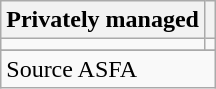<table class="wikitable">
<tr>
<th>Privately managed</th>
<th></th>
</tr>
<tr>
<td></td>
<td></td>
</tr>
<tr>
</tr>
<tr>
</tr>
<tr>
<td colspan = "2">Source ASFA</td>
</tr>
</table>
